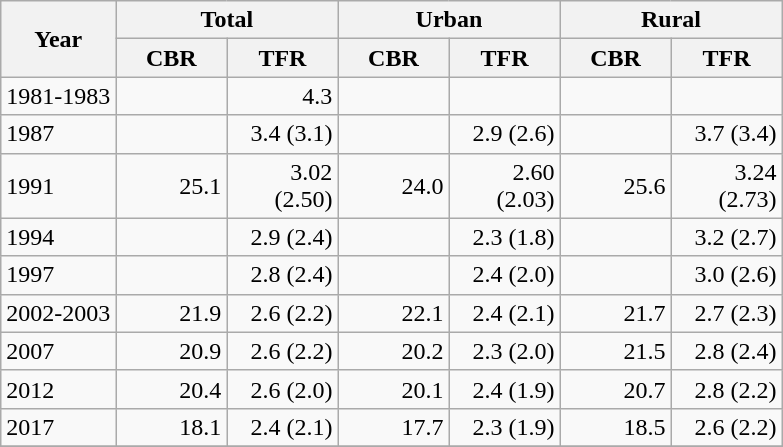<table class="wikitable">
<tr>
<th rowspan=2>Year</th>
<th colspan=2>Total</th>
<th colspan=2>Urban</th>
<th colspan=2>Rural</th>
</tr>
<tr>
<th style="width:50pt;">CBR</th>
<th style="width:50pt;">TFR</th>
<th style="width:50pt;">CBR</th>
<th style="width:50pt;">TFR</th>
<th style="width:50pt;">CBR</th>
<th style="width:50pt;">TFR</th>
</tr>
<tr>
<td>1981-1983</td>
<td style="text-align:right;"></td>
<td style="text-align:right;">4.3</td>
<td style="text-align:right;"></td>
<td style="text-align:right;"></td>
<td style="text-align:right;"></td>
<td style="text-align:right;"></td>
</tr>
<tr>
<td>1987</td>
<td style="text-align:right;"></td>
<td style="text-align:right;">3.4 (3.1)</td>
<td style="text-align:right;"></td>
<td style="text-align:right;">2.9 (2.6)</td>
<td style="text-align:right;"></td>
<td style="text-align:right;">3.7 (3.4)</td>
</tr>
<tr>
<td>1991</td>
<td style="text-align:right;">25.1</td>
<td style="text-align:right;">3.02 (2.50)</td>
<td style="text-align:right;">24.0</td>
<td style="text-align:right;">2.60 (2.03)</td>
<td style="text-align:right;">25.6</td>
<td style="text-align:right;">3.24 (2.73)</td>
</tr>
<tr>
<td>1994</td>
<td style="text-align:right;"></td>
<td style="text-align:right;">2.9 (2.4)</td>
<td style="text-align:right;"></td>
<td style="text-align:right;">2.3 (1.8)</td>
<td style="text-align:right;"></td>
<td style="text-align:right;">3.2 (2.7)</td>
</tr>
<tr>
<td>1997</td>
<td style="text-align:right;"></td>
<td style="text-align:right;">2.8 (2.4)</td>
<td style="text-align:right;"></td>
<td style="text-align:right;">2.4 (2.0)</td>
<td style="text-align:right;"></td>
<td style="text-align:right;">3.0 (2.6)</td>
</tr>
<tr>
<td>2002-2003</td>
<td style="text-align:right;">21.9</td>
<td style="text-align:right;">2.6 (2.2)</td>
<td style="text-align:right;">22.1</td>
<td style="text-align:right;">2.4 (2.1)</td>
<td style="text-align:right;">21.7</td>
<td style="text-align:right;">2.7 (2.3)</td>
</tr>
<tr>
<td>2007</td>
<td style="text-align:right;">20.9</td>
<td style="text-align:right;">2.6 (2.2)</td>
<td style="text-align:right;">20.2</td>
<td style="text-align:right;">2.3 (2.0)</td>
<td style="text-align:right;">21.5</td>
<td style="text-align:right;">2.8 (2.4)</td>
</tr>
<tr>
<td>2012</td>
<td style="text-align:right;">20.4</td>
<td style="text-align:right;">2.6 (2.0)</td>
<td style="text-align:right;">20.1</td>
<td style="text-align:right;">2.4 (1.9)</td>
<td style="text-align:right;">20.7</td>
<td style="text-align:right;">2.8 (2.2)</td>
</tr>
<tr>
<td>2017</td>
<td style="text-align:right;">18.1</td>
<td style="text-align:right;">2.4 (2.1)</td>
<td style="text-align:right;">17.7</td>
<td style="text-align:right;">2.3 (1.9)</td>
<td style="text-align:right;">18.5</td>
<td style="text-align:right;">2.6 (2.2)</td>
</tr>
<tr>
</tr>
</table>
